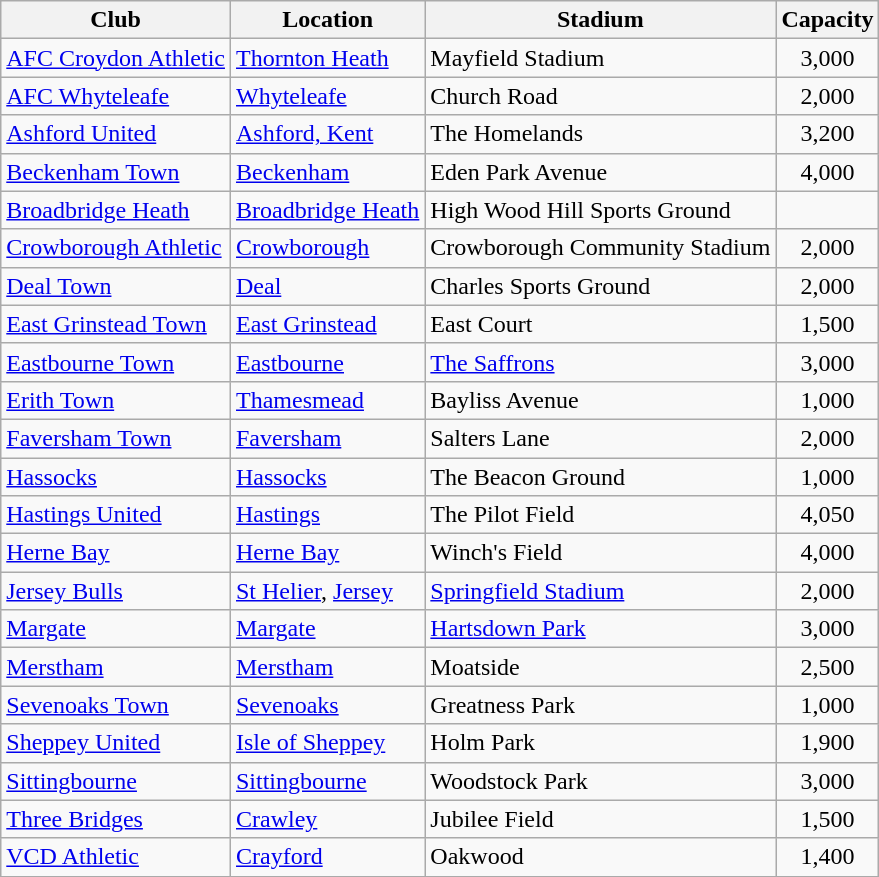<table class="wikitable sortable">
<tr>
<th>Club</th>
<th>Location</th>
<th>Stadium</th>
<th>Capacity</th>
</tr>
<tr>
<td><a href='#'>AFC Croydon Athletic</a></td>
<td><a href='#'>Thornton Heath</a></td>
<td>Mayfield Stadium</td>
<td align="center">3,000</td>
</tr>
<tr>
<td><a href='#'>AFC Whyteleafe</a></td>
<td><a href='#'>Whyteleafe</a></td>
<td>Church Road</td>
<td align="center">2,000</td>
</tr>
<tr>
<td><a href='#'>Ashford United</a></td>
<td><a href='#'>Ashford, Kent</a></td>
<td>The Homelands</td>
<td align="center">3,200</td>
</tr>
<tr>
<td><a href='#'>Beckenham Town</a></td>
<td><a href='#'>Beckenham</a></td>
<td>Eden Park Avenue</td>
<td align="center">4,000</td>
</tr>
<tr>
<td><a href='#'>Broadbridge Heath</a></td>
<td><a href='#'>Broadbridge Heath</a></td>
<td>High Wood Hill Sports Ground</td>
<td align="center"></td>
</tr>
<tr>
<td><a href='#'>Crowborough Athletic</a></td>
<td><a href='#'>Crowborough</a></td>
<td>Crowborough Community Stadium</td>
<td align="center">2,000</td>
</tr>
<tr>
<td><a href='#'>Deal Town</a></td>
<td><a href='#'>Deal</a></td>
<td>Charles Sports Ground</td>
<td align="center">2,000</td>
</tr>
<tr>
<td><a href='#'>East Grinstead Town</a></td>
<td><a href='#'>East Grinstead</a></td>
<td>East Court</td>
<td align="center">1,500</td>
</tr>
<tr>
<td><a href='#'>Eastbourne Town</a></td>
<td><a href='#'>Eastbourne</a></td>
<td><a href='#'>The Saffrons</a></td>
<td align="center">3,000</td>
</tr>
<tr>
<td><a href='#'>Erith Town</a></td>
<td><a href='#'>Thamesmead</a></td>
<td>Bayliss Avenue</td>
<td align="center">1,000</td>
</tr>
<tr>
<td><a href='#'>Faversham Town</a></td>
<td><a href='#'>Faversham</a></td>
<td>Salters Lane</td>
<td align="center">2,000</td>
</tr>
<tr>
<td><a href='#'>Hassocks</a></td>
<td><a href='#'>Hassocks</a></td>
<td>The Beacon Ground</td>
<td align="center">1,000</td>
</tr>
<tr>
<td><a href='#'>Hastings United</a></td>
<td><a href='#'>Hastings</a></td>
<td>The Pilot Field</td>
<td style="text-align:center;">4,050</td>
</tr>
<tr>
<td><a href='#'>Herne Bay</a></td>
<td><a href='#'>Herne Bay</a></td>
<td>Winch's Field</td>
<td align="center">4,000</td>
</tr>
<tr>
<td><a href='#'>Jersey Bulls</a></td>
<td><a href='#'>St Helier</a>, <a href='#'>Jersey</a></td>
<td><a href='#'>Springfield Stadium</a></td>
<td align="center">2,000</td>
</tr>
<tr>
<td><a href='#'>Margate</a></td>
<td><a href='#'>Margate</a></td>
<td><a href='#'>Hartsdown Park</a></td>
<td style="text-align:center;">3,000</td>
</tr>
<tr>
<td><a href='#'>Merstham</a></td>
<td><a href='#'>Merstham</a></td>
<td>Moatside</td>
<td align="center">2,500</td>
</tr>
<tr>
<td><a href='#'>Sevenoaks Town</a></td>
<td><a href='#'>Sevenoaks</a></td>
<td>Greatness Park</td>
<td align="center">1,000</td>
</tr>
<tr>
<td><a href='#'>Sheppey United</a></td>
<td><a href='#'>Isle of Sheppey</a></td>
<td>Holm Park</td>
<td align="center">1,900</td>
</tr>
<tr>
<td><a href='#'>Sittingbourne</a></td>
<td><a href='#'>Sittingbourne</a></td>
<td>Woodstock Park</td>
<td align="center">3,000</td>
</tr>
<tr>
<td><a href='#'>Three Bridges</a></td>
<td><a href='#'>Crawley</a> </td>
<td>Jubilee Field</td>
<td align="center">1,500</td>
</tr>
<tr>
<td><a href='#'>VCD Athletic</a></td>
<td><a href='#'>Crayford</a></td>
<td>Oakwood</td>
<td align="center">1,400</td>
</tr>
<tr>
</tr>
</table>
